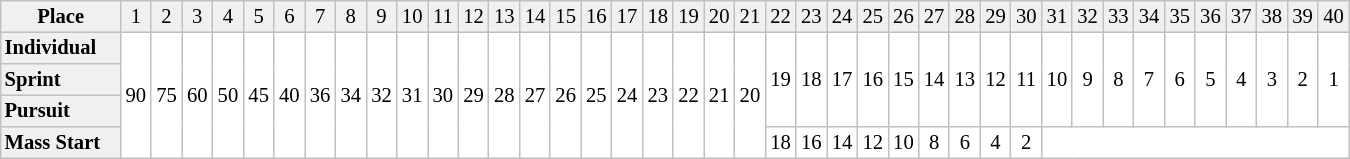<table border="1" cellpadding="2" cellspacing="0" style="border:1px solid #C0C0C0; border-collapse:collapse; font-size:86%; margin-top:1em; text-align:center" width="900">
<tr bgcolor="#F0F0F0">
<td width=150><strong>Place</strong></td>
<td width=25>1</td>
<td width=25>2</td>
<td width=25>3</td>
<td width=25>4</td>
<td width=25>5</td>
<td width=25>6</td>
<td width=25>7</td>
<td width=25>8</td>
<td width=25>9</td>
<td width=25>10</td>
<td width=25>11</td>
<td width=25>12</td>
<td width=25>13</td>
<td width=25>14</td>
<td width=25>15</td>
<td width=25>16</td>
<td width=25>17</td>
<td width=25>18</td>
<td width=25>19</td>
<td width=25>20</td>
<td width=25>21</td>
<td width=25>22</td>
<td width=25>23</td>
<td width=25>24</td>
<td width=25>25</td>
<td width=25>26</td>
<td width=25>27</td>
<td width=25>28</td>
<td width=25>29</td>
<td width=25>30</td>
<td width=25>31</td>
<td width=25>32</td>
<td width=25>33</td>
<td width=25>34</td>
<td width=25>35</td>
<td width=25>36</td>
<td width=25>37</td>
<td width=25>38</td>
<td width=25>39</td>
<td width=25>40</td>
</tr>
<tr>
<td style="background:#F0F0F0; text-align:left"><strong>Individual</strong></td>
<td rowspan=4>90</td>
<td rowspan=4>75</td>
<td rowspan=4>60</td>
<td rowspan=4>50</td>
<td rowspan=4>45</td>
<td rowspan=4>40</td>
<td rowspan=4>36</td>
<td rowspan=4>34</td>
<td rowspan=4>32</td>
<td rowspan=4>31</td>
<td rowspan=4>30</td>
<td rowspan=4>29</td>
<td rowspan=4>28</td>
<td rowspan=4>27</td>
<td rowspan=4>26</td>
<td rowspan=4>25</td>
<td rowspan=4>24</td>
<td rowspan=4>23</td>
<td rowspan=4>22</td>
<td rowspan=4>21</td>
<td rowspan=4>20</td>
<td rowspan=3>19</td>
<td rowspan=3>18</td>
<td rowspan=3>17</td>
<td rowspan=3>16</td>
<td rowspan=3>15</td>
<td rowspan=3>14</td>
<td rowspan=3>13</td>
<td rowspan=3>12</td>
<td rowspan=3>11</td>
<td rowspan=3>10</td>
<td rowspan=3>9</td>
<td rowspan=3>8</td>
<td rowspan=3>7</td>
<td rowspan=3>6</td>
<td rowspan=3>5</td>
<td rowspan=3>4</td>
<td rowspan=3>3</td>
<td rowspan=3>2</td>
<td rowspan=3>1</td>
</tr>
<tr>
<td style="background:#F0F0F0; text-align:left"><strong>Sprint</strong></td>
</tr>
<tr>
<td style="background:#F0F0F0; text-align:left"><strong>Pursuit</strong></td>
</tr>
<tr>
<td style="background:#F0F0F0; text-align:left"><strong>Mass Start</strong></td>
<td>18</td>
<td>16</td>
<td>14</td>
<td>12</td>
<td>10</td>
<td>8</td>
<td>6</td>
<td>4</td>
<td>2</td>
</tr>
</table>
